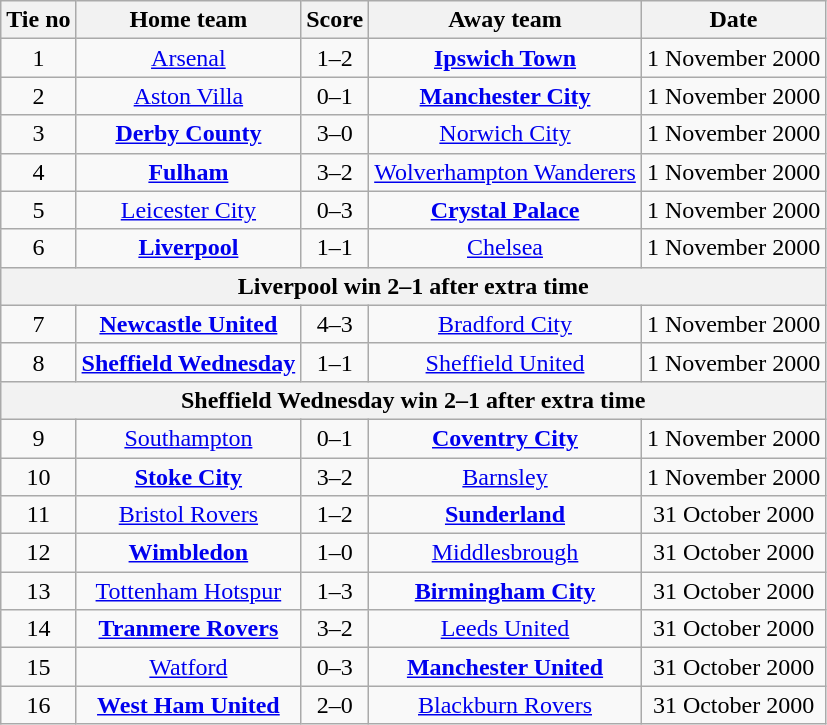<table class="wikitable" style="text-align: center">
<tr>
<th>Tie no</th>
<th>Home team</th>
<th>Score</th>
<th>Away team</th>
<th>Date</th>
</tr>
<tr>
<td>1</td>
<td><a href='#'>Arsenal</a></td>
<td>1–2</td>
<td><strong><a href='#'>Ipswich Town</a></strong></td>
<td>1 November 2000</td>
</tr>
<tr>
<td>2</td>
<td><a href='#'>Aston Villa</a></td>
<td>0–1</td>
<td><strong><a href='#'>Manchester City</a></strong></td>
<td>1 November 2000</td>
</tr>
<tr>
<td>3</td>
<td><strong><a href='#'>Derby County</a></strong></td>
<td>3–0</td>
<td><a href='#'>Norwich City</a></td>
<td>1 November 2000</td>
</tr>
<tr>
<td>4</td>
<td><strong><a href='#'>Fulham</a></strong></td>
<td>3–2</td>
<td><a href='#'>Wolverhampton Wanderers</a></td>
<td>1 November 2000</td>
</tr>
<tr>
<td>5</td>
<td><a href='#'>Leicester City</a></td>
<td>0–3</td>
<td><strong><a href='#'>Crystal Palace</a></strong></td>
<td>1 November 2000</td>
</tr>
<tr>
<td>6</td>
<td><strong><a href='#'>Liverpool</a></strong></td>
<td>1–1</td>
<td><a href='#'>Chelsea</a></td>
<td>1 November 2000</td>
</tr>
<tr>
<th colspan="5">Liverpool win 2–1 after extra time</th>
</tr>
<tr>
<td>7</td>
<td><strong><a href='#'>Newcastle United</a></strong></td>
<td>4–3</td>
<td><a href='#'>Bradford City</a></td>
<td>1 November 2000</td>
</tr>
<tr>
<td>8</td>
<td><strong><a href='#'>Sheffield Wednesday</a></strong></td>
<td>1–1</td>
<td><a href='#'>Sheffield United</a></td>
<td>1 November 2000</td>
</tr>
<tr>
<th colspan="5">Sheffield Wednesday win 2–1 after extra time</th>
</tr>
<tr>
<td>9</td>
<td><a href='#'>Southampton</a></td>
<td>0–1</td>
<td><strong><a href='#'>Coventry City</a></strong></td>
<td>1 November 2000</td>
</tr>
<tr>
<td>10</td>
<td><strong><a href='#'>Stoke City</a></strong></td>
<td>3–2</td>
<td><a href='#'>Barnsley</a></td>
<td>1 November 2000</td>
</tr>
<tr>
<td>11</td>
<td><a href='#'>Bristol Rovers</a></td>
<td>1–2</td>
<td><strong><a href='#'>Sunderland</a></strong></td>
<td>31 October 2000</td>
</tr>
<tr>
<td>12</td>
<td><strong><a href='#'>Wimbledon</a></strong></td>
<td>1–0</td>
<td><a href='#'>Middlesbrough</a></td>
<td>31 October 2000</td>
</tr>
<tr>
<td>13</td>
<td><a href='#'>Tottenham Hotspur</a></td>
<td>1–3</td>
<td><strong><a href='#'>Birmingham City</a></strong></td>
<td>31 October 2000</td>
</tr>
<tr>
<td>14</td>
<td><strong><a href='#'>Tranmere Rovers</a></strong></td>
<td>3–2</td>
<td><a href='#'>Leeds United</a></td>
<td>31 October 2000</td>
</tr>
<tr>
<td>15</td>
<td><a href='#'>Watford</a></td>
<td>0–3</td>
<td><strong><a href='#'>Manchester United</a></strong></td>
<td>31 October 2000</td>
</tr>
<tr>
<td>16</td>
<td><strong><a href='#'>West Ham United</a></strong></td>
<td>2–0</td>
<td><a href='#'>Blackburn Rovers</a></td>
<td>31 October 2000</td>
</tr>
</table>
